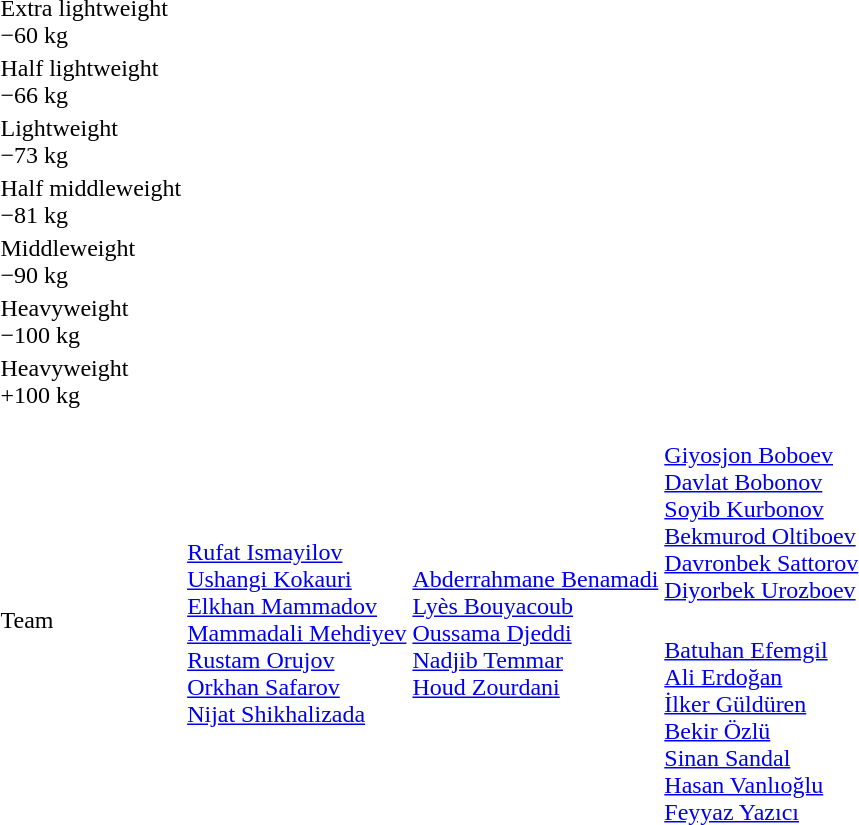<table>
<tr>
<td rowspan=2>Extra lightweight<br>−60 kg</td>
<td rowspan=2></td>
<td rowspan=2></td>
<td></td>
</tr>
<tr>
<td></td>
</tr>
<tr>
<td rowspan=2>Half lightweight<br>−66 kg</td>
<td rowspan=2></td>
<td rowspan=2></td>
<td></td>
</tr>
<tr>
<td></td>
</tr>
<tr>
<td rowspan=2>Lightweight<br>−73 kg</td>
<td rowspan=2></td>
<td rowspan=2></td>
<td></td>
</tr>
<tr>
<td></td>
</tr>
<tr>
<td rowspan=2>Half middleweight<br>−81 kg</td>
<td rowspan=2></td>
<td rowspan=2></td>
<td></td>
</tr>
<tr>
<td></td>
</tr>
<tr>
<td rowspan=2>Middleweight<br>−90 kg</td>
<td rowspan=2></td>
<td rowspan=2></td>
<td></td>
</tr>
<tr>
<td></td>
</tr>
<tr>
<td rowspan=2>Heavyweight<br>−100 kg</td>
<td rowspan=2></td>
<td rowspan=2></td>
<td></td>
</tr>
<tr>
<td></td>
</tr>
<tr>
<td rowspan=2>Heavyweight<br>+100 kg</td>
<td rowspan=2></td>
<td rowspan=2></td>
<td></td>
</tr>
<tr>
<td></td>
</tr>
<tr>
<td rowspan=2>Team</td>
<td rowspan=2><br><a href='#'>Rufat Ismayilov</a><br><a href='#'>Ushangi Kokauri</a><br><a href='#'>Elkhan Mammadov</a><br><a href='#'>Mammadali Mehdiyev</a><br><a href='#'>Rustam Orujov</a><br><a href='#'>Orkhan Safarov</a><br><a href='#'>Nijat Shikhalizada</a></td>
<td rowspan=2><br><a href='#'>Abderrahmane Benamadi</a><br><a href='#'>Lyès Bouyacoub</a><br><a href='#'>Oussama Djeddi</a><br><a href='#'>Nadjib Temmar</a><br><a href='#'>Houd Zourdani</a></td>
<td><br><a href='#'>Giyosjon Boboev</a><br><a href='#'>Davlat Bobonov</a><br><a href='#'>Soyib Kurbonov</a><br><a href='#'>Bekmurod Oltiboev</a><br><a href='#'>Davronbek Sattorov</a><br><a href='#'>Diyorbek Urozboev</a></td>
</tr>
<tr>
<td><br><a href='#'>Batuhan Efemgil</a><br><a href='#'>Ali Erdoğan</a><br><a href='#'>İlker Güldüren</a><br><a href='#'>Bekir Özlü</a><br><a href='#'>Sinan Sandal</a><br><a href='#'>Hasan Vanlıoğlu</a><br><a href='#'>Feyyaz Yazıcı</a></td>
</tr>
</table>
